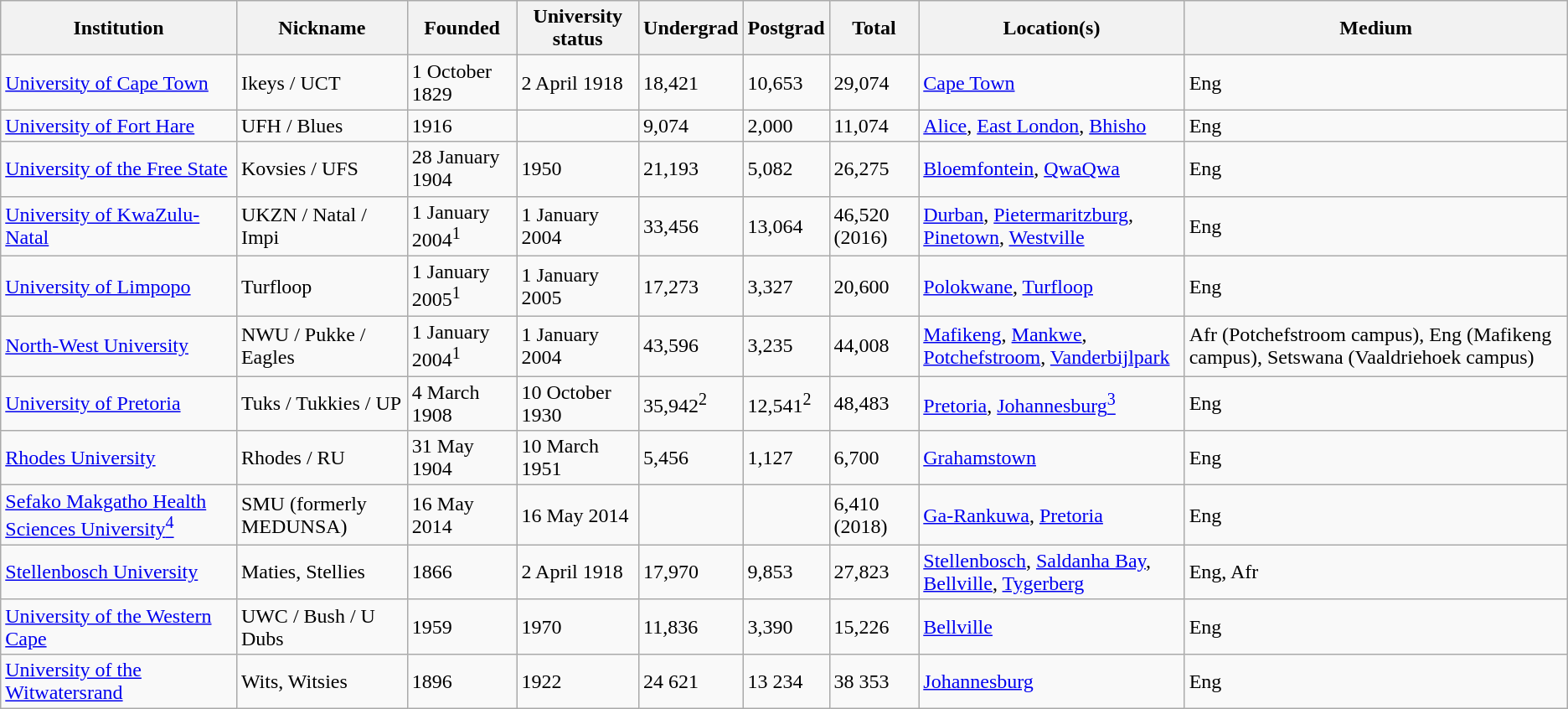<table class="wikitable sortable" style="text-align: centre;">
<tr>
<th>Institution</th>
<th>Nickname</th>
<th>Founded</th>
<th>University status</th>
<th>Undergrad</th>
<th>Postgrad</th>
<th data-sort-type="number">Total</th>
<th>Location(s)</th>
<th>Medium</th>
</tr>
<tr>
<td><a href='#'>University of Cape Town</a></td>
<td>Ikeys / UCT</td>
<td>1 October 1829</td>
<td>2 April 1918</td>
<td>18,421</td>
<td>10,653</td>
<td>29,074</td>
<td><a href='#'>Cape Town</a></td>
<td>Eng</td>
</tr>
<tr>
<td><a href='#'>University of Fort Hare</a></td>
<td>UFH / Blues</td>
<td>1916</td>
<td></td>
<td>9,074</td>
<td>2,000</td>
<td>11,074</td>
<td><a href='#'>Alice</a>, <a href='#'>East London</a>, <a href='#'>Bhisho</a></td>
<td>Eng</td>
</tr>
<tr>
<td><a href='#'>University of the Free State</a></td>
<td>Kovsies / UFS</td>
<td>28 January 1904</td>
<td>1950</td>
<td>21,193</td>
<td>5,082</td>
<td>26,275</td>
<td><a href='#'>Bloemfontein</a>, <a href='#'>QwaQwa</a></td>
<td>Eng</td>
</tr>
<tr>
<td><a href='#'>University of KwaZulu-Natal</a></td>
<td>UKZN / Natal / Impi</td>
<td>1 January 2004<sup>1</sup></td>
<td>1 January 2004</td>
<td>33,456</td>
<td>13,064</td>
<td>46,520 (2016)</td>
<td><a href='#'>Durban</a>, <a href='#'>Pietermaritzburg</a>, <a href='#'>Pinetown</a>, <a href='#'>Westville</a></td>
<td>Eng</td>
</tr>
<tr>
<td><a href='#'>University of Limpopo</a></td>
<td>Turfloop</td>
<td>1 January 2005<sup>1</sup></td>
<td>1 January 2005</td>
<td>17,273</td>
<td>3,327</td>
<td>20,600</td>
<td><a href='#'>Polokwane</a>, <a href='#'>Turfloop</a></td>
<td>Eng</td>
</tr>
<tr>
<td><a href='#'>North-West University</a></td>
<td>NWU / Pukke / Eagles</td>
<td>1 January 2004<sup>1</sup></td>
<td>1 January 2004</td>
<td>43,596</td>
<td>3,235</td>
<td>44,008</td>
<td><a href='#'>Mafikeng</a>, <a href='#'>Mankwe</a>, <a href='#'>Potchefstroom</a>, <a href='#'>Vanderbijlpark</a></td>
<td>Afr (Potchefstroom campus), Eng (Mafikeng campus), Setswana (Vaaldriehoek campus)</td>
</tr>
<tr>
<td><a href='#'>University of Pretoria</a></td>
<td>Tuks / Tukkies / UP</td>
<td>4 March 1908</td>
<td>10 October 1930</td>
<td>35,942<sup>2</sup></td>
<td>12,541<sup>2</sup></td>
<td>48,483</td>
<td><a href='#'>Pretoria</a>, <a href='#'>Johannesburg<sup>3</sup></a></td>
<td>Eng</td>
</tr>
<tr>
<td><a href='#'>Rhodes University</a></td>
<td>Rhodes / RU</td>
<td>31 May 1904</td>
<td>10 March 1951</td>
<td>5,456</td>
<td>1,127</td>
<td>6,700</td>
<td><a href='#'>Grahamstown</a></td>
<td>Eng</td>
</tr>
<tr>
<td><a href='#'>Sefako Makgatho Health Sciences University<sup>4</sup></a></td>
<td>SMU (formerly MEDUNSA)</td>
<td>16 May 2014</td>
<td>16 May 2014</td>
<td></td>
<td></td>
<td>6,410 (2018)</td>
<td><a href='#'>Ga-Rankuwa</a>, <a href='#'>Pretoria</a></td>
<td>Eng</td>
</tr>
<tr>
<td><a href='#'>Stellenbosch University</a></td>
<td>Maties, Stellies</td>
<td>1866</td>
<td>2 April 1918</td>
<td>17,970</td>
<td>9,853</td>
<td>27,823</td>
<td><a href='#'>Stellenbosch</a>, <a href='#'>Saldanha Bay</a>, <a href='#'>Bellville</a>, <a href='#'>Tygerberg</a></td>
<td>Eng, Afr</td>
</tr>
<tr>
<td><a href='#'>University of the Western Cape</a></td>
<td>UWC / Bush / U Dubs</td>
<td>1959</td>
<td>1970</td>
<td>11,836</td>
<td>3,390</td>
<td>15,226</td>
<td><a href='#'>Bellville</a></td>
<td>Eng</td>
</tr>
<tr>
<td><a href='#'>University of the Witwatersrand</a></td>
<td>Wits, Witsies</td>
<td>1896</td>
<td>1922</td>
<td>24 621</td>
<td>13 234</td>
<td>38 353</td>
<td><a href='#'>Johannesburg</a></td>
<td>Eng</td>
</tr>
</table>
